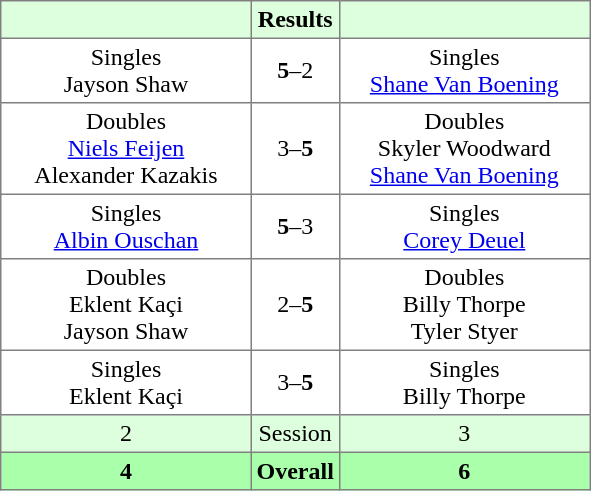<table border="1" cellpadding="3" style="border-collapse: collapse;">
<tr bgcolor="#ddffdd">
<th width="160"></th>
<th>Results</th>
<th width="160"></th>
</tr>
<tr>
<td align="center">Singles<br>Jayson Shaw</td>
<td align="center"><strong>5</strong>–2</td>
<td align="center">Singles<br><a href='#'>Shane Van Boening</a></td>
</tr>
<tr>
<td align="center">Doubles<br><a href='#'>Niels Feijen</a><br>Alexander Kazakis</td>
<td align="center">3–<strong>5</strong></td>
<td align="center">Doubles<br>Skyler Woodward<br><a href='#'>Shane Van Boening</a></td>
</tr>
<tr>
<td align="center">Singles<br><a href='#'>Albin Ouschan</a></td>
<td align="center"><strong>5</strong>–3</td>
<td align="center">Singles<br><a href='#'>Corey Deuel</a></td>
</tr>
<tr>
<td align="center">Doubles<br>Eklent Kaçi<br>Jayson Shaw</td>
<td align="center">2–<strong>5</strong></td>
<td align="center">Doubles<br>Billy Thorpe<br>Tyler Styer</td>
</tr>
<tr>
<td align="center">Singles<br>Eklent Kaçi</td>
<td align="center">3–<strong>5</strong></td>
<td align="center">Singles<br>Billy Thorpe</td>
</tr>
<tr bgcolor="#ddffdd">
<td align="center">2</td>
<td align="center">Session</td>
<td align="center">3</td>
</tr>
<tr bgcolor="#aaffaa">
<th align="center">4</th>
<th align="center">Overall</th>
<th align="center">6</th>
</tr>
</table>
